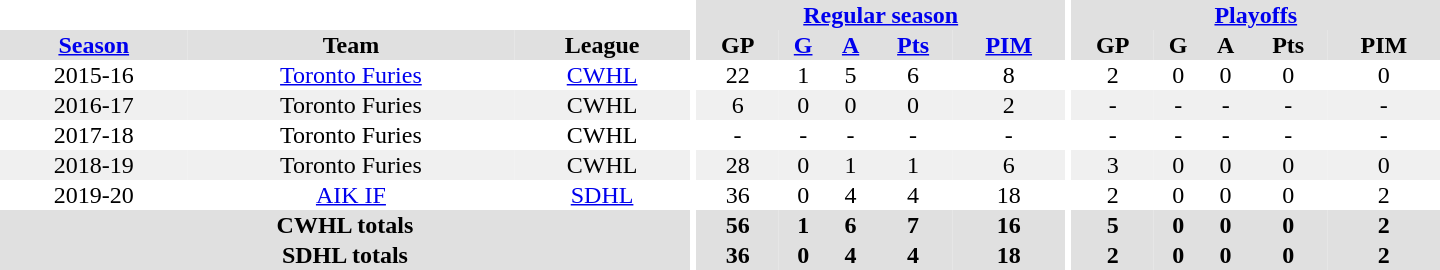<table border="0" cellpadding="1" cellspacing="0" style="text-align:center; width:60em">
<tr bgcolor="#e0e0e0">
<th colspan="3" bgcolor="#ffffff"></th>
<th rowspan="99" bgcolor="#ffffff"></th>
<th colspan="5"><a href='#'>Regular season</a></th>
<th rowspan="99" bgcolor="#ffffff"></th>
<th colspan="5"><a href='#'>Playoffs</a></th>
</tr>
<tr bgcolor="#e0e0e0">
<th><a href='#'>Season</a></th>
<th>Team</th>
<th>League</th>
<th>GP</th>
<th><a href='#'>G</a></th>
<th><a href='#'>A</a></th>
<th><a href='#'>Pts</a></th>
<th><a href='#'>PIM</a></th>
<th>GP</th>
<th>G</th>
<th>A</th>
<th>Pts</th>
<th>PIM</th>
</tr>
<tr>
<td>2015-16</td>
<td><a href='#'>Toronto Furies</a></td>
<td><a href='#'>CWHL</a></td>
<td>22</td>
<td>1</td>
<td>5</td>
<td>6</td>
<td>8</td>
<td>2</td>
<td>0</td>
<td>0</td>
<td>0</td>
<td>0</td>
</tr>
<tr bgcolor="#f0f0f0">
<td>2016-17</td>
<td>Toronto Furies</td>
<td>CWHL</td>
<td>6</td>
<td>0</td>
<td>0</td>
<td>0</td>
<td>2</td>
<td>-</td>
<td>-</td>
<td>-</td>
<td>-</td>
<td>-</td>
</tr>
<tr>
<td>2017-18</td>
<td>Toronto Furies</td>
<td>CWHL</td>
<td>-</td>
<td>-</td>
<td>-</td>
<td>-</td>
<td>-</td>
<td>-</td>
<td>-</td>
<td>-</td>
<td>-</td>
<td>-</td>
</tr>
<tr bgcolor="#f0f0f0">
<td>2018-19</td>
<td>Toronto Furies</td>
<td>CWHL</td>
<td>28</td>
<td>0</td>
<td>1</td>
<td>1</td>
<td>6</td>
<td>3</td>
<td>0</td>
<td>0</td>
<td>0</td>
<td>0</td>
</tr>
<tr>
<td>2019-20</td>
<td><a href='#'>AIK IF</a></td>
<td><a href='#'>SDHL</a></td>
<td>36</td>
<td>0</td>
<td>4</td>
<td>4</td>
<td>18</td>
<td>2</td>
<td>0</td>
<td>0</td>
<td>0</td>
<td>2</td>
</tr>
<tr bgcolor="#e0e0e0">
<th colspan="3">CWHL totals</th>
<th>56</th>
<th>1</th>
<th>6</th>
<th>7</th>
<th>16</th>
<th>5</th>
<th>0</th>
<th>0</th>
<th>0</th>
<th>2</th>
</tr>
<tr bgcolor="#e0e0e0">
<th colspan="3">SDHL totals</th>
<th>36</th>
<th>0</th>
<th>4</th>
<th>4</th>
<th>18</th>
<th>2</th>
<th>0</th>
<th>0</th>
<th>0</th>
<th>2</th>
</tr>
</table>
